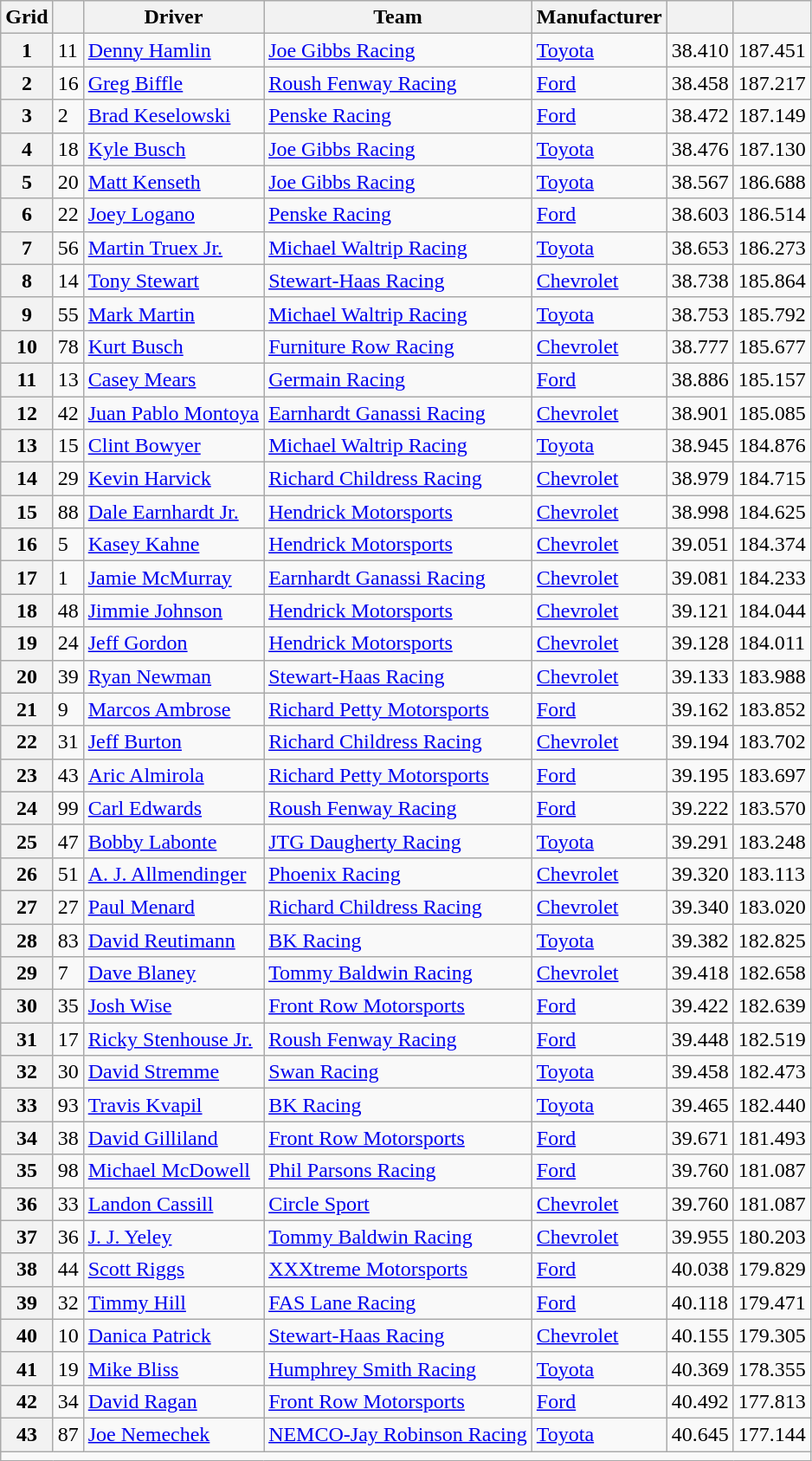<table class="wikitable">
<tr>
<th>Grid</th>
<th></th>
<th>Driver</th>
<th>Team</th>
<th>Manufacturer</th>
<th></th>
<th></th>
</tr>
<tr>
<th>1</th>
<td>11</td>
<td><a href='#'>Denny Hamlin</a></td>
<td><a href='#'>Joe Gibbs Racing</a></td>
<td><a href='#'>Toyota</a></td>
<td>38.410</td>
<td>187.451</td>
</tr>
<tr>
<th>2</th>
<td>16</td>
<td><a href='#'>Greg Biffle</a></td>
<td><a href='#'>Roush Fenway Racing</a></td>
<td><a href='#'>Ford</a></td>
<td>38.458</td>
<td>187.217</td>
</tr>
<tr>
<th>3</th>
<td>2</td>
<td><a href='#'>Brad Keselowski</a></td>
<td><a href='#'>Penske Racing</a></td>
<td><a href='#'>Ford</a></td>
<td>38.472</td>
<td>187.149</td>
</tr>
<tr>
<th>4</th>
<td>18</td>
<td><a href='#'>Kyle Busch</a></td>
<td><a href='#'>Joe Gibbs Racing</a></td>
<td><a href='#'>Toyota</a></td>
<td>38.476</td>
<td>187.130</td>
</tr>
<tr>
<th>5</th>
<td>20</td>
<td><a href='#'>Matt Kenseth</a></td>
<td><a href='#'>Joe Gibbs Racing</a></td>
<td><a href='#'>Toyota</a></td>
<td>38.567</td>
<td>186.688</td>
</tr>
<tr>
<th>6</th>
<td>22</td>
<td><a href='#'>Joey Logano</a></td>
<td><a href='#'>Penske Racing</a></td>
<td><a href='#'>Ford</a></td>
<td>38.603</td>
<td>186.514</td>
</tr>
<tr>
<th>7</th>
<td>56</td>
<td><a href='#'>Martin Truex Jr.</a></td>
<td><a href='#'>Michael Waltrip Racing</a></td>
<td><a href='#'>Toyota</a></td>
<td>38.653</td>
<td>186.273</td>
</tr>
<tr>
<th>8</th>
<td>14</td>
<td><a href='#'>Tony Stewart</a></td>
<td><a href='#'>Stewart-Haas Racing</a></td>
<td><a href='#'>Chevrolet</a></td>
<td>38.738</td>
<td>185.864</td>
</tr>
<tr>
<th>9</th>
<td>55</td>
<td><a href='#'>Mark Martin</a></td>
<td><a href='#'>Michael Waltrip Racing</a></td>
<td><a href='#'>Toyota</a></td>
<td>38.753</td>
<td>185.792</td>
</tr>
<tr>
<th>10</th>
<td>78</td>
<td><a href='#'>Kurt Busch</a></td>
<td><a href='#'>Furniture Row Racing</a></td>
<td><a href='#'>Chevrolet</a></td>
<td>38.777</td>
<td>185.677</td>
</tr>
<tr>
<th>11</th>
<td>13</td>
<td><a href='#'>Casey Mears</a></td>
<td><a href='#'>Germain Racing</a></td>
<td><a href='#'>Ford</a></td>
<td>38.886</td>
<td>185.157</td>
</tr>
<tr>
<th>12</th>
<td>42</td>
<td><a href='#'>Juan Pablo Montoya</a></td>
<td><a href='#'>Earnhardt Ganassi Racing</a></td>
<td><a href='#'>Chevrolet</a></td>
<td>38.901</td>
<td>185.085</td>
</tr>
<tr>
<th>13</th>
<td>15</td>
<td><a href='#'>Clint Bowyer</a></td>
<td><a href='#'>Michael Waltrip Racing</a></td>
<td><a href='#'>Toyota</a></td>
<td>38.945</td>
<td>184.876</td>
</tr>
<tr>
<th>14</th>
<td>29</td>
<td><a href='#'>Kevin Harvick</a></td>
<td><a href='#'>Richard Childress Racing</a></td>
<td><a href='#'>Chevrolet</a></td>
<td>38.979</td>
<td>184.715</td>
</tr>
<tr>
<th>15</th>
<td>88</td>
<td><a href='#'>Dale Earnhardt Jr.</a></td>
<td><a href='#'>Hendrick Motorsports</a></td>
<td><a href='#'>Chevrolet</a></td>
<td>38.998</td>
<td>184.625</td>
</tr>
<tr>
<th>16</th>
<td>5</td>
<td><a href='#'>Kasey Kahne</a></td>
<td><a href='#'>Hendrick Motorsports</a></td>
<td><a href='#'>Chevrolet</a></td>
<td>39.051</td>
<td>184.374</td>
</tr>
<tr>
<th>17</th>
<td>1</td>
<td><a href='#'>Jamie McMurray</a></td>
<td><a href='#'>Earnhardt Ganassi Racing</a></td>
<td><a href='#'>Chevrolet</a></td>
<td>39.081</td>
<td>184.233</td>
</tr>
<tr>
<th>18</th>
<td>48</td>
<td><a href='#'>Jimmie Johnson</a></td>
<td><a href='#'>Hendrick Motorsports</a></td>
<td><a href='#'>Chevrolet</a></td>
<td>39.121</td>
<td>184.044</td>
</tr>
<tr>
<th>19</th>
<td>24</td>
<td><a href='#'>Jeff Gordon</a></td>
<td><a href='#'>Hendrick Motorsports</a></td>
<td><a href='#'>Chevrolet</a></td>
<td>39.128</td>
<td>184.011</td>
</tr>
<tr>
<th>20</th>
<td>39</td>
<td><a href='#'>Ryan Newman</a></td>
<td><a href='#'>Stewart-Haas Racing</a></td>
<td><a href='#'>Chevrolet</a></td>
<td>39.133</td>
<td>183.988</td>
</tr>
<tr>
<th>21</th>
<td>9</td>
<td><a href='#'>Marcos Ambrose</a></td>
<td><a href='#'>Richard Petty Motorsports</a></td>
<td><a href='#'>Ford</a></td>
<td>39.162</td>
<td>183.852</td>
</tr>
<tr>
<th>22</th>
<td>31</td>
<td><a href='#'>Jeff Burton</a></td>
<td><a href='#'>Richard Childress Racing</a></td>
<td><a href='#'>Chevrolet</a></td>
<td>39.194</td>
<td>183.702</td>
</tr>
<tr>
<th>23</th>
<td>43</td>
<td><a href='#'>Aric Almirola</a></td>
<td><a href='#'>Richard Petty Motorsports</a></td>
<td><a href='#'>Ford</a></td>
<td>39.195</td>
<td>183.697</td>
</tr>
<tr>
<th>24</th>
<td>99</td>
<td><a href='#'>Carl Edwards</a></td>
<td><a href='#'>Roush Fenway Racing</a></td>
<td><a href='#'>Ford</a></td>
<td>39.222</td>
<td>183.570</td>
</tr>
<tr>
<th>25</th>
<td>47</td>
<td><a href='#'>Bobby Labonte</a></td>
<td><a href='#'>JTG Daugherty Racing</a></td>
<td><a href='#'>Toyota</a></td>
<td>39.291</td>
<td>183.248</td>
</tr>
<tr>
<th>26</th>
<td>51</td>
<td><a href='#'>A. J. Allmendinger</a></td>
<td><a href='#'>Phoenix Racing</a></td>
<td><a href='#'>Chevrolet</a></td>
<td>39.320</td>
<td>183.113</td>
</tr>
<tr>
<th>27</th>
<td>27</td>
<td><a href='#'>Paul Menard</a></td>
<td><a href='#'>Richard Childress Racing</a></td>
<td><a href='#'>Chevrolet</a></td>
<td>39.340</td>
<td>183.020</td>
</tr>
<tr>
<th>28</th>
<td>83</td>
<td><a href='#'>David Reutimann</a></td>
<td><a href='#'>BK Racing</a></td>
<td><a href='#'>Toyota</a></td>
<td>39.382</td>
<td>182.825</td>
</tr>
<tr>
<th>29</th>
<td>7</td>
<td><a href='#'>Dave Blaney</a></td>
<td><a href='#'>Tommy Baldwin Racing</a></td>
<td><a href='#'>Chevrolet</a></td>
<td>39.418</td>
<td>182.658</td>
</tr>
<tr>
<th>30</th>
<td>35</td>
<td><a href='#'>Josh Wise</a></td>
<td><a href='#'>Front Row Motorsports</a></td>
<td><a href='#'>Ford</a></td>
<td>39.422</td>
<td>182.639</td>
</tr>
<tr>
<th>31</th>
<td>17</td>
<td><a href='#'>Ricky Stenhouse Jr.</a></td>
<td><a href='#'>Roush Fenway Racing</a></td>
<td><a href='#'>Ford</a></td>
<td>39.448</td>
<td>182.519</td>
</tr>
<tr>
<th>32</th>
<td>30</td>
<td><a href='#'>David Stremme</a></td>
<td><a href='#'>Swan Racing</a></td>
<td><a href='#'>Toyota</a></td>
<td>39.458</td>
<td>182.473</td>
</tr>
<tr>
<th>33</th>
<td>93</td>
<td><a href='#'>Travis Kvapil</a></td>
<td><a href='#'>BK Racing</a></td>
<td><a href='#'>Toyota</a></td>
<td>39.465</td>
<td>182.440</td>
</tr>
<tr>
<th>34</th>
<td>38</td>
<td><a href='#'>David Gilliland</a></td>
<td><a href='#'>Front Row Motorsports</a></td>
<td><a href='#'>Ford</a></td>
<td>39.671</td>
<td>181.493</td>
</tr>
<tr>
<th>35</th>
<td>98</td>
<td><a href='#'>Michael McDowell</a></td>
<td><a href='#'>Phil Parsons Racing</a></td>
<td><a href='#'>Ford</a></td>
<td>39.760</td>
<td>181.087</td>
</tr>
<tr>
<th>36</th>
<td>33</td>
<td><a href='#'>Landon Cassill</a></td>
<td><a href='#'>Circle Sport</a></td>
<td><a href='#'>Chevrolet</a></td>
<td>39.760</td>
<td>181.087</td>
</tr>
<tr>
<th>37</th>
<td>36</td>
<td><a href='#'>J. J. Yeley</a></td>
<td><a href='#'>Tommy Baldwin Racing</a></td>
<td><a href='#'>Chevrolet</a></td>
<td>39.955</td>
<td>180.203</td>
</tr>
<tr>
<th>38</th>
<td>44</td>
<td><a href='#'>Scott Riggs</a></td>
<td><a href='#'>XXXtreme Motorsports</a></td>
<td><a href='#'>Ford</a></td>
<td>40.038</td>
<td>179.829</td>
</tr>
<tr>
<th>39</th>
<td>32</td>
<td><a href='#'>Timmy Hill</a></td>
<td><a href='#'>FAS Lane Racing</a></td>
<td><a href='#'>Ford</a></td>
<td>40.118</td>
<td>179.471</td>
</tr>
<tr>
<th>40</th>
<td>10</td>
<td><a href='#'>Danica Patrick</a></td>
<td><a href='#'>Stewart-Haas Racing</a></td>
<td><a href='#'>Chevrolet</a></td>
<td>40.155</td>
<td>179.305</td>
</tr>
<tr>
<th>41</th>
<td>19</td>
<td><a href='#'>Mike Bliss</a></td>
<td><a href='#'>Humphrey Smith Racing</a></td>
<td><a href='#'>Toyota</a></td>
<td>40.369</td>
<td>178.355</td>
</tr>
<tr>
<th>42</th>
<td>34</td>
<td><a href='#'>David Ragan</a></td>
<td><a href='#'>Front Row Motorsports</a></td>
<td><a href='#'>Ford</a></td>
<td>40.492</td>
<td>177.813</td>
</tr>
<tr>
<th>43</th>
<td>87</td>
<td><a href='#'>Joe Nemechek</a></td>
<td><a href='#'>NEMCO-Jay Robinson Racing</a></td>
<td><a href='#'>Toyota</a></td>
<td>40.645</td>
<td>177.144</td>
</tr>
<tr>
<td colspan="8"></td>
</tr>
</table>
